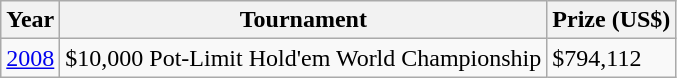<table class="wikitable">
<tr>
<th>Year</th>
<th>Tournament</th>
<th>Prize (US$)</th>
</tr>
<tr>
<td><a href='#'>2008</a></td>
<td>$10,000 Pot-Limit Hold'em World Championship</td>
<td>$794,112</td>
</tr>
</table>
